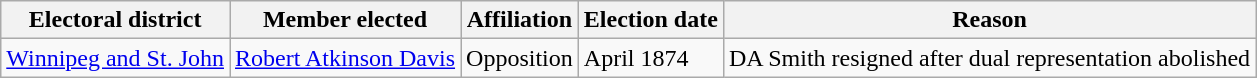<table class="wikitable sortable">
<tr>
<th>Electoral district</th>
<th>Member elected</th>
<th>Affiliation</th>
<th>Election date</th>
<th>Reason</th>
</tr>
<tr>
<td><a href='#'>Winnipeg and St. John</a></td>
<td><a href='#'>Robert Atkinson Davis</a></td>
<td>Opposition</td>
<td>April 1874</td>
<td>DA Smith resigned after dual representation abolished</td>
</tr>
</table>
